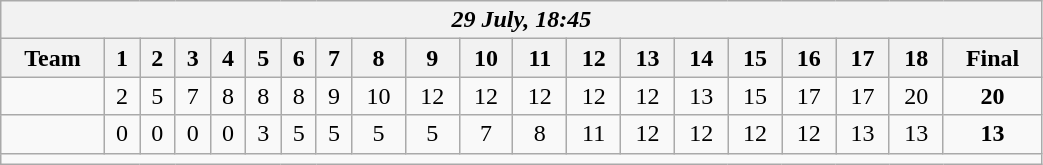<table class=wikitable style="text-align:center; width: 55%">
<tr>
<th colspan=20><em>29 July, 18:45</em></th>
</tr>
<tr>
<th>Team</th>
<th>1</th>
<th>2</th>
<th>3</th>
<th>4</th>
<th>5</th>
<th>6</th>
<th>7</th>
<th>8</th>
<th>9</th>
<th>10</th>
<th>11</th>
<th>12</th>
<th>13</th>
<th>14</th>
<th>15</th>
<th>16</th>
<th>17</th>
<th>18</th>
<th>Final</th>
</tr>
<tr>
<td align=left><strong></strong></td>
<td>2</td>
<td>5</td>
<td>7</td>
<td>8</td>
<td>8</td>
<td>8</td>
<td>9</td>
<td>10</td>
<td>12</td>
<td>12</td>
<td>12</td>
<td>12</td>
<td>12</td>
<td>13</td>
<td>15</td>
<td>17</td>
<td>17</td>
<td>20</td>
<td><strong>20</strong></td>
</tr>
<tr>
<td align=left></td>
<td>0</td>
<td>0</td>
<td>0</td>
<td>0</td>
<td>3</td>
<td>5</td>
<td>5</td>
<td>5</td>
<td>5</td>
<td>7</td>
<td>8</td>
<td>11</td>
<td>12</td>
<td>12</td>
<td>12</td>
<td>12</td>
<td>13</td>
<td>13</td>
<td><strong>13</strong></td>
</tr>
<tr>
<td colspan=20></td>
</tr>
</table>
